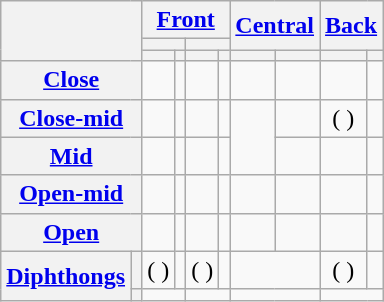<table class="wikitable" style="margin:aut">
<tr>
<th colspan="2" rowspan="3"></th>
<th colspan="4"><a href='#'>Front</a></th>
<th colspan="2" rowspan="2"><a href='#'>Central</a></th>
<th colspan="2" rowspan="2"><a href='#'>Back</a></th>
</tr>
<tr>
<th colspan="2"></th>
<th colspan="2"></th>
</tr>
<tr>
<th></th>
<th></th>
<th></th>
<th></th>
<th></th>
<th></th>
<th></th>
<th></th>
</tr>
<tr align="center">
<th colspan="2"><a href='#'>Close</a></th>
<td> </td>
<td> </td>
<td> </td>
<td> </td>
<td></td>
<td></td>
<td> </td>
<td> </td>
</tr>
<tr align="center">
<th colspan="2"><a href='#'>Close-mid</a></th>
<td> </td>
<td> </td>
<td> </td>
<td> </td>
<td rowspan="2"> </td>
<td></td>
<td>( )</td>
<td> </td>
</tr>
<tr align="center">
<th colspan="2"><a href='#'>Mid</a></th>
<td> </td>
<td> </td>
<td> </td>
<td> </td>
<td></td>
<td> </td>
<td> </td>
</tr>
<tr align="center">
<th colspan="2"><a href='#'>Open-mid</a></th>
<td> </td>
<td> </td>
<td></td>
<td></td>
<td></td>
<td></td>
<td></td>
<td></td>
</tr>
<tr align="center">
<th colspan="2"><a href='#'>Open</a></th>
<td></td>
<td></td>
<td></td>
<td></td>
<td></td>
<td> </td>
<td> </td>
<td> </td>
</tr>
<tr align="center">
<th rowspan="2"><a href='#'>Diphthongs</a></th>
<th></th>
<td align="center">( )</td>
<td align="center"> </td>
<td align="center">( )</td>
<td align="center"> </td>
<td colspan="2"></td>
<td align="center">( )</td>
<td align="center"> </td>
</tr>
<tr>
<th></th>
<td colspan="2" align="center"> </td>
<td colspan="2" align="center"> </td>
<td colspan="2"></td>
<td colspan="2" align="center"> </td>
</tr>
</table>
